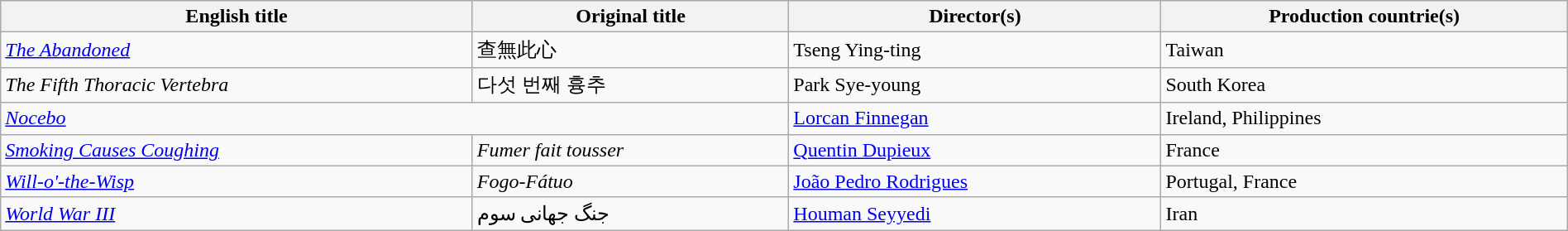<table class="sortable wikitable" style="width:100%; margin-bottom:4px">
<tr>
<th scope="col">English title</th>
<th scope="col">Original title</th>
<th scope="col">Director(s)</th>
<th scope="col">Production countrie(s)</th>
</tr>
<tr>
<td><em><a href='#'>The Abandoned</a></em></td>
<td>查無此心</td>
<td>Tseng Ying-ting</td>
<td>Taiwan</td>
</tr>
<tr>
<td><em>The Fifth Thoracic Vertebra</em></td>
<td>다섯 번째 흉추</td>
<td>Park Sye-young</td>
<td>South Korea</td>
</tr>
<tr>
<td colspan="2"><em><a href='#'>Nocebo</a></em></td>
<td><a href='#'>Lorcan Finnegan</a></td>
<td>Ireland, Philippines</td>
</tr>
<tr>
<td><em><a href='#'>Smoking Causes Coughing</a></em></td>
<td><em>Fumer fait tousser</em></td>
<td><a href='#'>Quentin Dupieux</a></td>
<td>France</td>
</tr>
<tr>
<td><em><a href='#'>Will-o'-the-Wisp</a></em></td>
<td><em>Fogo-Fátuo</em></td>
<td><a href='#'>João Pedro Rodrigues</a></td>
<td>Portugal, France</td>
</tr>
<tr>
<td><em><a href='#'>World War III</a></em></td>
<td>جنگ جهانی سوم</td>
<td><a href='#'>Houman Seyyedi</a></td>
<td>Iran</td>
</tr>
</table>
